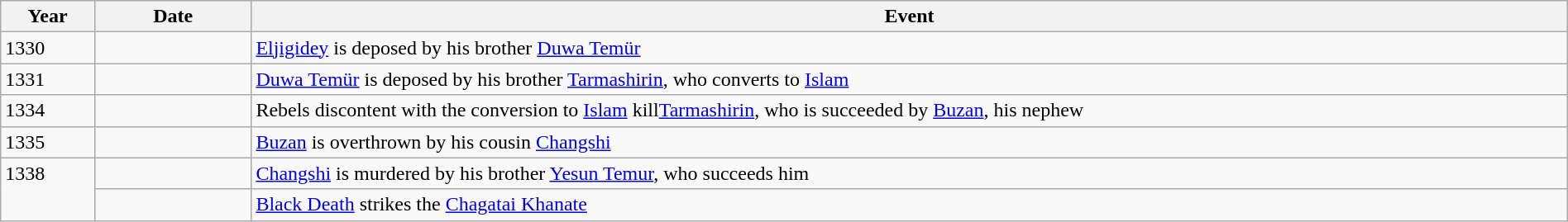<table class="wikitable" width="100%">
<tr>
<th style="width:6%">Year</th>
<th style="width:10%">Date</th>
<th>Event</th>
</tr>
<tr>
<td>1330</td>
<td></td>
<td><a href='#'>Eljigidey</a> is deposed by his brother <a href='#'>Duwa Temür</a></td>
</tr>
<tr>
<td>1331</td>
<td></td>
<td><a href='#'>Duwa Temür</a> is deposed by his brother <a href='#'>Tarmashirin</a>, who converts to <a href='#'>Islam</a></td>
</tr>
<tr>
<td>1334</td>
<td></td>
<td>Rebels discontent with the conversion to <a href='#'>Islam</a> kill<a href='#'>Tarmashirin</a>, who is succeeded by <a href='#'>Buzan</a>, his nephew</td>
</tr>
<tr>
<td>1335</td>
<td></td>
<td><a href='#'>Buzan</a> is overthrown by his cousin <a href='#'>Changshi</a></td>
</tr>
<tr>
<td rowspan="2" valign="top">1338</td>
<td></td>
<td><a href='#'>Changshi</a> is murdered by his brother <a href='#'>Yesun Temur</a>, who succeeds him</td>
</tr>
<tr>
<td></td>
<td><a href='#'>Black Death</a> strikes the <a href='#'>Chagatai Khanate</a></td>
</tr>
</table>
